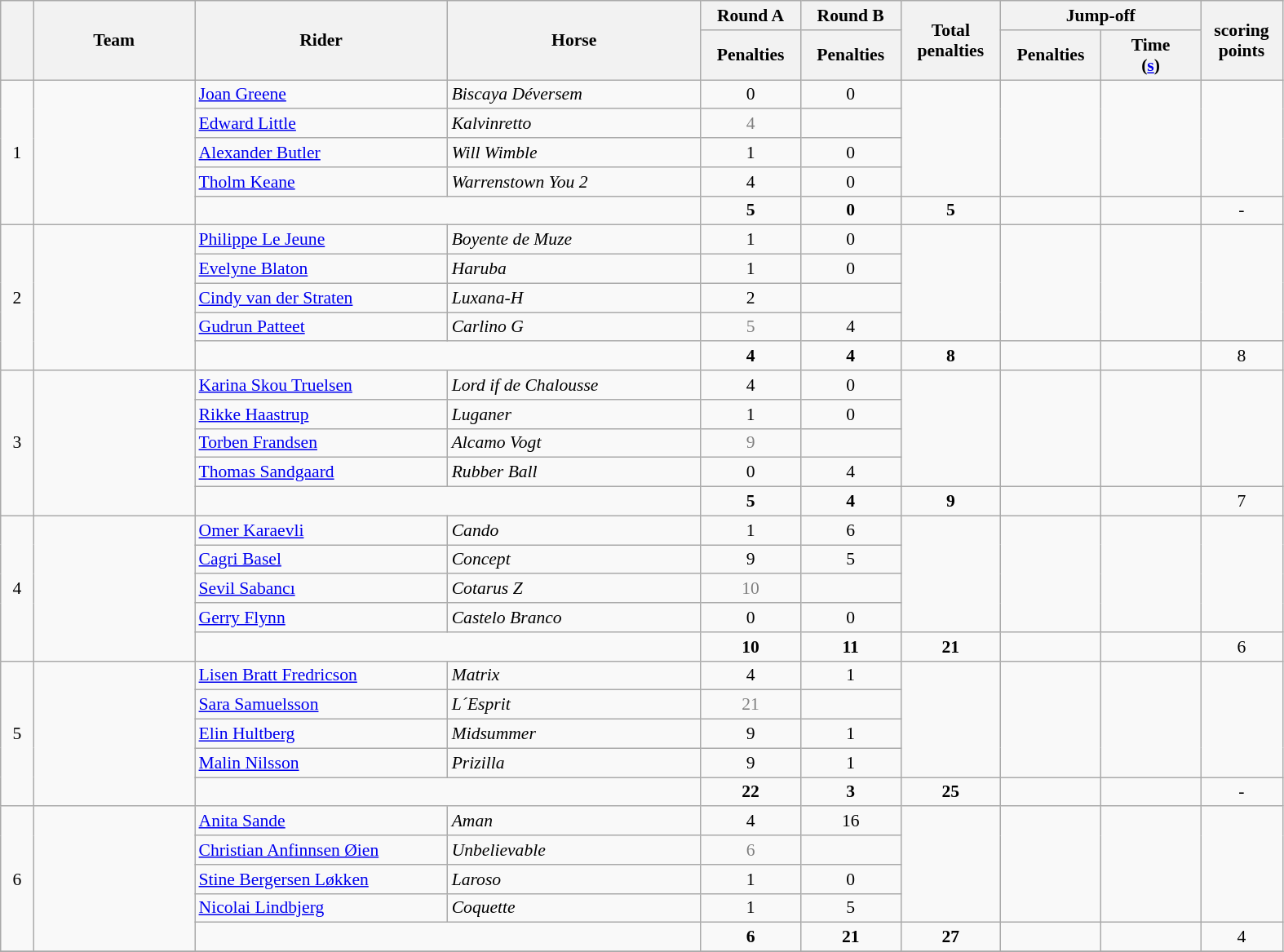<table class="wikitable" style="font-size: 90%">
<tr>
<th rowspan=2 width=20></th>
<th rowspan=2 width=125>Team</th>
<th rowspan=2 width=200>Rider</th>
<th rowspan=2 width=200>Horse</th>
<th>Round A</th>
<th>Round B</th>
<th rowspan=2 width=75>Total penalties</th>
<th colspan=2>Jump-off</th>
<th rowspan=2 width=60>scoring<br>points</th>
</tr>
<tr>
<th width=75>Penalties</th>
<th width=75>Penalties</th>
<th width=75>Penalties</th>
<th width=75>Time<br>(<a href='#'>s</a>)</th>
</tr>
<tr>
<td rowspan=5 align=center>1</td>
<td rowspan=5></td>
<td><a href='#'>Joan Greene</a></td>
<td><em>Biscaya Déversem</em></td>
<td align=center>0</td>
<td align=center>0</td>
<td rowspan=4></td>
<td rowspan=4></td>
<td rowspan=4></td>
<td rowspan=4></td>
</tr>
<tr>
<td><a href='#'>Edward Little</a></td>
<td><em>Kalvinretto</em></td>
<td align=center style=color:gray>4</td>
<td align=center></td>
</tr>
<tr>
<td><a href='#'>Alexander Butler</a></td>
<td><em>Will Wimble</em></td>
<td align=center>1</td>
<td align=center>0</td>
</tr>
<tr>
<td><a href='#'>Tholm Keane</a></td>
<td><em>Warrenstown You 2</em></td>
<td align=center>4</td>
<td align=center>0</td>
</tr>
<tr>
<td colspan=2></td>
<td align=center><strong>5</strong></td>
<td align=center><strong>0</strong></td>
<td align=center><strong>5</strong></td>
<td></td>
<td></td>
<td align=center>-</td>
</tr>
<tr>
<td rowspan=5 align=center>2</td>
<td rowspan=5></td>
<td><a href='#'>Philippe Le Jeune</a></td>
<td><em>Boyente de Muze</em></td>
<td align=center>1</td>
<td align=center>0</td>
<td rowspan=4></td>
<td rowspan=4></td>
<td rowspan=4></td>
<td rowspan=4></td>
</tr>
<tr>
<td><a href='#'>Evelyne Blaton</a></td>
<td><em>Haruba</em></td>
<td align=center>1</td>
<td align=center>0</td>
</tr>
<tr>
<td><a href='#'>Cindy van der Straten</a></td>
<td><em>Luxana-H</em></td>
<td align=center>2</td>
<td align=center></td>
</tr>
<tr>
<td><a href='#'>Gudrun Patteet</a></td>
<td><em>Carlino G</em></td>
<td align=center style=color:gray>5</td>
<td align=center>4</td>
</tr>
<tr>
<td colspan=2></td>
<td align=center><strong>4</strong></td>
<td align=center><strong>4</strong></td>
<td align=center><strong>8</strong></td>
<td></td>
<td></td>
<td align=center>8</td>
</tr>
<tr>
<td rowspan=5 align=center>3</td>
<td rowspan=5></td>
<td><a href='#'>Karina Skou Truelsen</a></td>
<td><em>Lord if de Chalousse</em></td>
<td align=center>4</td>
<td align=center>0</td>
<td rowspan=4></td>
<td rowspan=4></td>
<td rowspan=4></td>
<td rowspan=4></td>
</tr>
<tr>
<td><a href='#'>Rikke Haastrup</a></td>
<td><em>Luganer</em></td>
<td align=center>1</td>
<td align=center>0</td>
</tr>
<tr>
<td><a href='#'>Torben Frandsen</a></td>
<td><em>Alcamo Vogt</em></td>
<td align=center style=color:gray>9</td>
<td align=center></td>
</tr>
<tr>
<td><a href='#'>Thomas Sandgaard</a></td>
<td><em>Rubber Ball</em></td>
<td align=center>0</td>
<td align=center>4</td>
</tr>
<tr>
<td colspan=2></td>
<td align=center><strong>5</strong></td>
<td align=center><strong>4</strong></td>
<td align=center><strong>9</strong></td>
<td></td>
<td></td>
<td align=center>7</td>
</tr>
<tr>
<td rowspan=5 align=center>4</td>
<td rowspan=5></td>
<td><a href='#'>Omer Karaevli</a></td>
<td><em>Cando</em></td>
<td align=center>1</td>
<td align=center>6</td>
<td rowspan=4></td>
<td rowspan=4></td>
<td rowspan=4></td>
<td rowspan=4></td>
</tr>
<tr>
<td><a href='#'>Cagri Basel</a></td>
<td><em>Concept</em></td>
<td align=center>9</td>
<td align=center>5</td>
</tr>
<tr>
<td><a href='#'>Sevil Sabancı</a></td>
<td><em>Cotarus Z</em></td>
<td align=center style=color:gray>10</td>
<td align=center></td>
</tr>
<tr>
<td><a href='#'>Gerry Flynn</a></td>
<td><em>Castelo Branco</em></td>
<td align=center>0</td>
<td align=center>0</td>
</tr>
<tr>
<td colspan=2></td>
<td align=center><strong>10</strong></td>
<td align=center><strong>11</strong></td>
<td align=center><strong>21</strong></td>
<td></td>
<td></td>
<td align=center>6</td>
</tr>
<tr>
<td rowspan=5 align=center>5</td>
<td rowspan=5></td>
<td><a href='#'>Lisen Bratt Fredricson</a></td>
<td><em>Matrix</em></td>
<td align=center>4</td>
<td align=center>1</td>
<td rowspan=4></td>
<td rowspan=4></td>
<td rowspan=4></td>
<td rowspan=4></td>
</tr>
<tr>
<td><a href='#'>Sara Samuelsson</a></td>
<td><em>L´Esprit</em></td>
<td align=center style=color:gray>21</td>
<td align=center></td>
</tr>
<tr>
<td><a href='#'>Elin Hultberg</a></td>
<td><em>Midsummer</em></td>
<td align=center>9</td>
<td align=center>1</td>
</tr>
<tr>
<td><a href='#'>Malin Nilsson</a></td>
<td><em>Prizilla</em></td>
<td align=center>9</td>
<td align=center>1</td>
</tr>
<tr>
<td colspan=2></td>
<td align=center><strong>22</strong></td>
<td align=center><strong>3</strong></td>
<td align=center><strong>25</strong></td>
<td></td>
<td></td>
<td align=center>-</td>
</tr>
<tr>
<td rowspan=5 align=center>6</td>
<td rowspan=5></td>
<td><a href='#'>Anita Sande</a></td>
<td><em>Aman</em></td>
<td align=center>4</td>
<td align=center>16</td>
<td rowspan=4></td>
<td rowspan=4></td>
<td rowspan=4></td>
<td rowspan=4></td>
</tr>
<tr>
<td><a href='#'>Christian Anfinnsen Øien</a></td>
<td><em>Unbelievable</em></td>
<td align=center style=color:gray>6</td>
<td align=center></td>
</tr>
<tr>
<td><a href='#'>Stine Bergersen Løkken</a></td>
<td><em>Laroso</em></td>
<td align=center>1</td>
<td align=center>0</td>
</tr>
<tr>
<td><a href='#'>Nicolai Lindbjerg</a></td>
<td><em>Coquette</em></td>
<td align=center>1</td>
<td align=center>5</td>
</tr>
<tr>
<td colspan=2></td>
<td align=center><strong>6</strong></td>
<td align=center><strong>21</strong></td>
<td align=center><strong>27</strong></td>
<td></td>
<td></td>
<td align=center>4</td>
</tr>
<tr>
</tr>
</table>
